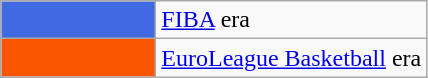<table class="wikitable sortable">
<tr>
<td style="background-color:#4169E1; border:1px solid #aaaaaa; width:6em"></td>
<td><a href='#'>FIBA</a> era</td>
</tr>
<tr>
<td style="background-color:#FA5500; border:1px solid #aaaaaa; width:6em"></td>
<td><a href='#'>EuroLeague Basketball</a> era</td>
</tr>
</table>
